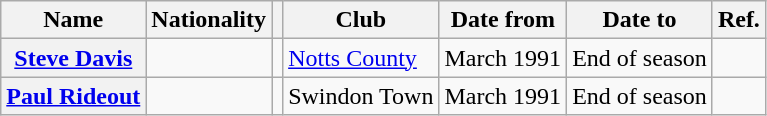<table class="wikitable plainrowheaders">
<tr>
<th scope="col">Name</th>
<th scope="col">Nationality</th>
<th scope="col"></th>
<th scope="col">Club</th>
<th scope="col">Date from</th>
<th scope="col">Date to</th>
<th scope="col">Ref.</th>
</tr>
<tr>
<th scope="row"><a href='#'>Steve Davis</a></th>
<td></td>
<td align="center"></td>
<td> <a href='#'>Notts County</a></td>
<td>March 1991</td>
<td>End of season</td>
<td align="center"></td>
</tr>
<tr>
<th scope="row"><a href='#'>Paul Rideout</a></th>
<td></td>
<td align="center"></td>
<td> Swindon Town</td>
<td>March 1991</td>
<td>End of season</td>
<td align="center"></td>
</tr>
</table>
